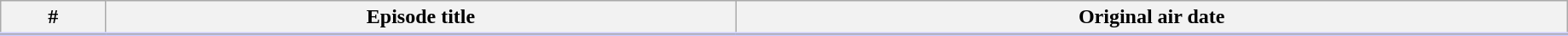<table class = "wikitable" width = "97%">
<tr style = "border-bottom:3px solid #CCF">
<th>#</th>
<th>Episode title</th>
<th>Original air date</th>
</tr>
<tr>
</tr>
</table>
